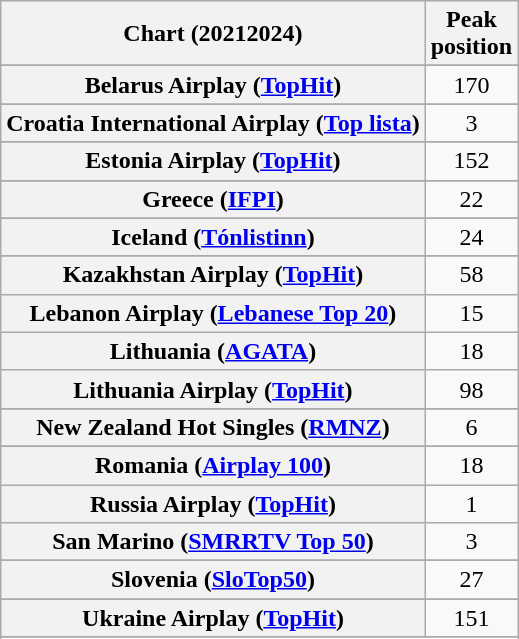<table class="wikitable sortable plainrowheaders" style="text-align:center">
<tr>
<th scope="col">Chart (20212024)</th>
<th scope="col">Peak<br>position</th>
</tr>
<tr>
</tr>
<tr>
</tr>
<tr>
<th scope="row">Belarus Airplay (<a href='#'>TopHit</a>)</th>
<td>170</td>
</tr>
<tr>
</tr>
<tr>
</tr>
<tr>
</tr>
<tr>
</tr>
<tr>
<th scope="row">Croatia International Airplay (<a href='#'>Top lista</a>)</th>
<td>3</td>
</tr>
<tr>
</tr>
<tr>
</tr>
<tr>
</tr>
<tr>
<th scope="row">Estonia Airplay (<a href='#'>TopHit</a>)</th>
<td>152</td>
</tr>
<tr>
</tr>
<tr>
</tr>
<tr>
</tr>
<tr>
<th scope="row">Greece (<a href='#'>IFPI</a>)</th>
<td>22</td>
</tr>
<tr>
</tr>
<tr>
</tr>
<tr>
</tr>
<tr>
</tr>
<tr>
<th scope="row">Iceland (<a href='#'>Tónlistinn</a>)</th>
<td>24</td>
</tr>
<tr>
</tr>
<tr>
</tr>
<tr>
<th scope="row">Kazakhstan Airplay (<a href='#'>TopHit</a>)</th>
<td>58</td>
</tr>
<tr>
<th scope="row">Lebanon Airplay (<a href='#'>Lebanese Top 20</a>)</th>
<td>15</td>
</tr>
<tr>
<th scope="row">Lithuania (<a href='#'>AGATA</a>)</th>
<td>18</td>
</tr>
<tr>
<th scope="row">Lithuania Airplay (<a href='#'>TopHit</a>)</th>
<td>98</td>
</tr>
<tr>
</tr>
<tr>
</tr>
<tr>
<th scope="row">New Zealand Hot Singles (<a href='#'>RMNZ</a>)</th>
<td>6</td>
</tr>
<tr>
</tr>
<tr>
</tr>
<tr>
</tr>
<tr>
<th scope="row">Romania (<a href='#'>Airplay 100</a>)</th>
<td>18</td>
</tr>
<tr>
<th scope="row">Russia Airplay (<a href='#'>TopHit</a>)</th>
<td>1</td>
</tr>
<tr>
<th scope="row">San Marino (<a href='#'>SMRRTV Top 50</a>)</th>
<td>3</td>
</tr>
<tr>
</tr>
<tr>
</tr>
<tr>
<th scope="row">Slovenia (<a href='#'>SloTop50</a>)</th>
<td>27</td>
</tr>
<tr>
</tr>
<tr>
</tr>
<tr>
<th scope="row">Ukraine Airplay (<a href='#'>TopHit</a>)</th>
<td>151</td>
</tr>
<tr>
</tr>
<tr>
</tr>
<tr>
</tr>
</table>
